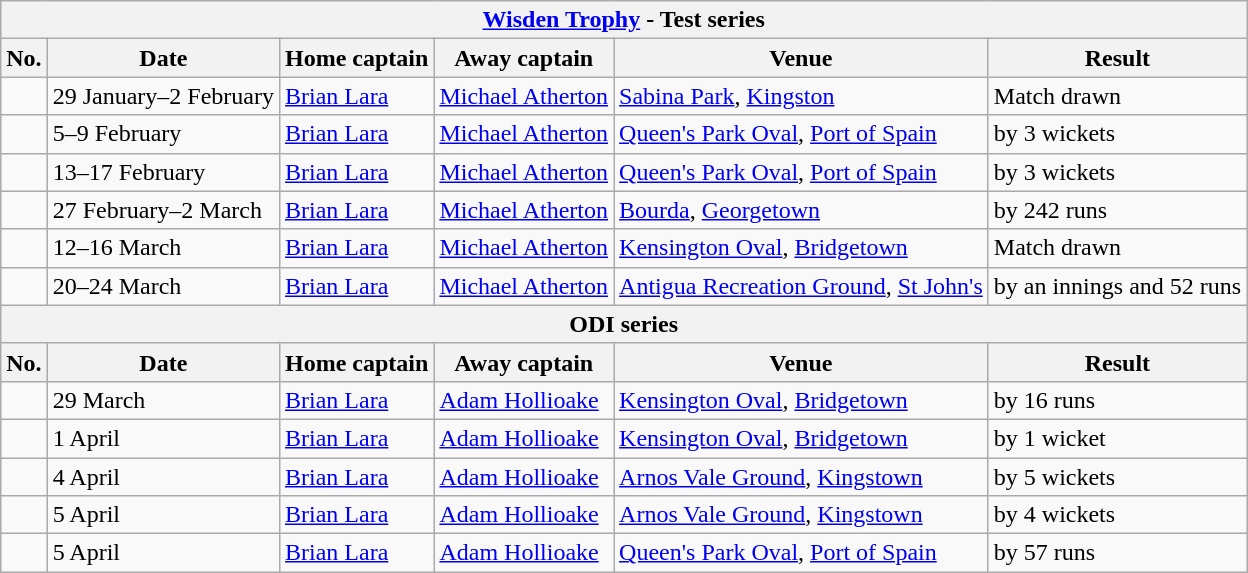<table class="wikitable">
<tr>
<th colspan="9"><a href='#'>Wisden Trophy</a> - Test series</th>
</tr>
<tr>
<th>No.</th>
<th>Date</th>
<th>Home captain</th>
<th>Away captain</th>
<th>Venue</th>
<th>Result</th>
</tr>
<tr>
<td></td>
<td>29 January–2 February</td>
<td><a href='#'>Brian Lara</a></td>
<td><a href='#'>Michael Atherton</a></td>
<td><a href='#'>Sabina Park</a>, <a href='#'>Kingston</a></td>
<td>Match drawn</td>
</tr>
<tr>
<td></td>
<td>5–9 February</td>
<td><a href='#'>Brian Lara</a></td>
<td><a href='#'>Michael Atherton</a></td>
<td><a href='#'>Queen's Park Oval</a>, <a href='#'>Port of Spain</a></td>
<td> by 3 wickets</td>
</tr>
<tr>
<td></td>
<td>13–17 February</td>
<td><a href='#'>Brian Lara</a></td>
<td><a href='#'>Michael Atherton</a></td>
<td><a href='#'>Queen's Park Oval</a>, <a href='#'>Port of Spain</a></td>
<td> by 3 wickets</td>
</tr>
<tr>
<td></td>
<td>27 February–2 March</td>
<td><a href='#'>Brian Lara</a></td>
<td><a href='#'>Michael Atherton</a></td>
<td><a href='#'>Bourda</a>, <a href='#'>Georgetown</a></td>
<td> by 242 runs</td>
</tr>
<tr>
<td></td>
<td>12–16 March</td>
<td><a href='#'>Brian Lara</a></td>
<td><a href='#'>Michael Atherton</a></td>
<td><a href='#'>Kensington Oval</a>, <a href='#'>Bridgetown</a></td>
<td>Match drawn</td>
</tr>
<tr>
<td></td>
<td>20–24 March</td>
<td><a href='#'>Brian Lara</a></td>
<td><a href='#'>Michael Atherton</a></td>
<td><a href='#'>Antigua Recreation Ground</a>, <a href='#'>St John's</a></td>
<td> by an innings and 52 runs</td>
</tr>
<tr>
<th colspan="9">ODI series</th>
</tr>
<tr>
<th>No.</th>
<th>Date</th>
<th>Home captain</th>
<th>Away captain</th>
<th>Venue</th>
<th>Result</th>
</tr>
<tr>
<td></td>
<td>29 March</td>
<td><a href='#'>Brian Lara</a></td>
<td><a href='#'>Adam Hollioake</a></td>
<td><a href='#'>Kensington Oval</a>, <a href='#'>Bridgetown</a></td>
<td> by 16 runs</td>
</tr>
<tr>
<td></td>
<td>1 April</td>
<td><a href='#'>Brian Lara</a></td>
<td><a href='#'>Adam Hollioake</a></td>
<td><a href='#'>Kensington Oval</a>, <a href='#'>Bridgetown</a></td>
<td> by 1 wicket</td>
</tr>
<tr>
<td></td>
<td>4 April</td>
<td><a href='#'>Brian Lara</a></td>
<td><a href='#'>Adam Hollioake</a></td>
<td><a href='#'>Arnos Vale Ground</a>, <a href='#'>Kingstown</a></td>
<td> by 5 wickets</td>
</tr>
<tr>
<td></td>
<td>5 April</td>
<td><a href='#'>Brian Lara</a></td>
<td><a href='#'>Adam Hollioake</a></td>
<td><a href='#'>Arnos Vale Ground</a>, <a href='#'>Kingstown</a></td>
<td> by 4 wickets</td>
</tr>
<tr>
<td></td>
<td>5 April</td>
<td><a href='#'>Brian Lara</a></td>
<td><a href='#'>Adam Hollioake</a></td>
<td><a href='#'>Queen's Park Oval</a>, <a href='#'>Port of Spain</a></td>
<td> by 57 runs</td>
</tr>
</table>
